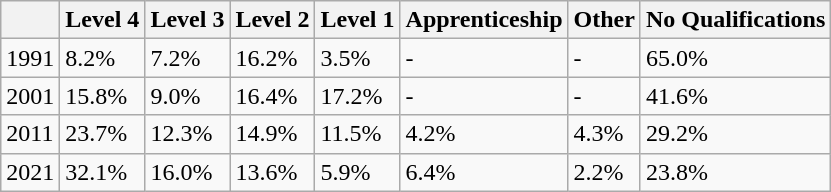<table class="wikitable">
<tr>
<th></th>
<th>Level 4</th>
<th>Level 3</th>
<th>Level 2</th>
<th>Level 1</th>
<th>Apprenticeship</th>
<th>Other</th>
<th>No Qualifications</th>
</tr>
<tr>
<td>1991</td>
<td>8.2%</td>
<td>7.2%</td>
<td>16.2%</td>
<td>3.5%</td>
<td>-</td>
<td>-</td>
<td>65.0%</td>
</tr>
<tr>
<td>2001</td>
<td>15.8%</td>
<td>9.0%</td>
<td>16.4%</td>
<td>17.2%</td>
<td>-</td>
<td>-</td>
<td>41.6%</td>
</tr>
<tr>
<td>2011</td>
<td>23.7%</td>
<td>12.3%</td>
<td>14.9%</td>
<td>11.5%</td>
<td>4.2%</td>
<td>4.3%</td>
<td>29.2%</td>
</tr>
<tr>
<td>2021</td>
<td>32.1%</td>
<td>16.0%</td>
<td>13.6%</td>
<td>5.9%</td>
<td>6.4%</td>
<td>2.2%</td>
<td>23.8%</td>
</tr>
</table>
